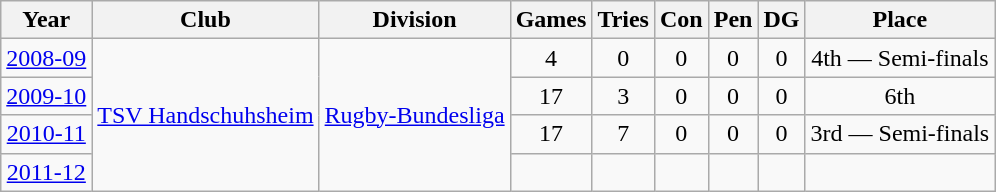<table class="wikitable">
<tr>
<th>Year</th>
<th>Club</th>
<th>Division</th>
<th>Games</th>
<th>Tries</th>
<th>Con</th>
<th>Pen</th>
<th>DG</th>
<th>Place</th>
</tr>
<tr align="center">
<td><a href='#'>2008-09</a></td>
<td rowspan=4><a href='#'>TSV Handschuhsheim</a></td>
<td rowspan=4><a href='#'>Rugby-Bundesliga</a></td>
<td>4</td>
<td>0</td>
<td>0</td>
<td>0</td>
<td>0</td>
<td>4th — Semi-finals</td>
</tr>
<tr align="center">
<td><a href='#'>2009-10</a></td>
<td>17</td>
<td>3</td>
<td>0</td>
<td>0</td>
<td>0</td>
<td>6th</td>
</tr>
<tr align="center">
<td><a href='#'>2010-11</a></td>
<td>17</td>
<td>7</td>
<td>0</td>
<td>0</td>
<td>0</td>
<td>3rd — Semi-finals</td>
</tr>
<tr align="center">
<td><a href='#'>2011-12</a></td>
<td></td>
<td></td>
<td></td>
<td></td>
<td></td>
<td></td>
</tr>
</table>
